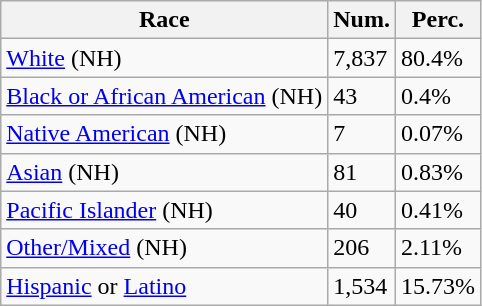<table class="wikitable">
<tr>
<th>Race</th>
<th>Num.</th>
<th>Perc.</th>
</tr>
<tr>
<td><a href='#'>White</a> (NH)</td>
<td>7,837</td>
<td>80.4%</td>
</tr>
<tr>
<td><a href='#'>Black or African American</a> (NH)</td>
<td>43</td>
<td>0.4%</td>
</tr>
<tr>
<td><a href='#'>Native American</a> (NH)</td>
<td>7</td>
<td>0.07%</td>
</tr>
<tr>
<td><a href='#'>Asian</a> (NH)</td>
<td>81</td>
<td>0.83%</td>
</tr>
<tr>
<td><a href='#'>Pacific Islander</a> (NH)</td>
<td>40</td>
<td>0.41%</td>
</tr>
<tr>
<td><a href='#'>Other/Mixed</a> (NH)</td>
<td>206</td>
<td>2.11%</td>
</tr>
<tr>
<td><a href='#'>Hispanic</a> or <a href='#'>Latino</a></td>
<td>1,534</td>
<td>15.73%</td>
</tr>
</table>
